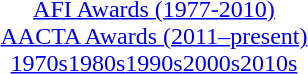<table id=toc class=toc summary=Contents>
<tr>
<th></th>
</tr>
<tr>
<td align=center><a href='#'>AFI Awards (1977-2010)</a><br><a href='#'>AACTA Awards (2011–present)</a><br><a href='#'>1970s</a><a href='#'>1980s</a><a href='#'>1990s</a><a href='#'>2000s</a><a href='#'>2010s</a></td>
</tr>
</table>
